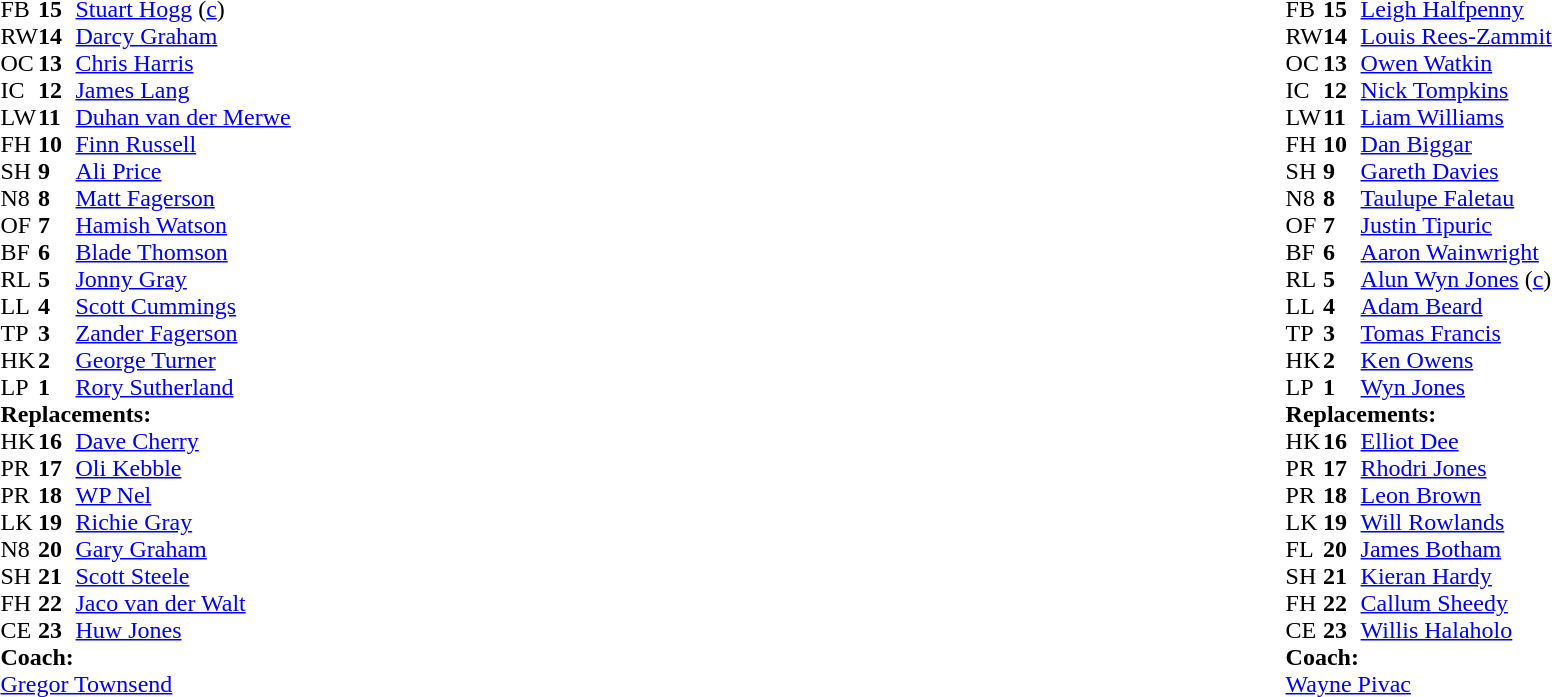<table style="width:100%">
<tr>
<td style="vertical-align:top; width:50%"><br><table cellspacing="0" cellpadding="0">
<tr>
<th width="25"></th>
<th width="25"></th>
</tr>
<tr>
<td>FB</td>
<td><strong>15</strong></td>
<td><a href='#'>Stuart Hogg</a> (<a href='#'>c</a>)</td>
</tr>
<tr>
<td>RW</td>
<td><strong>14</strong></td>
<td><a href='#'>Darcy Graham</a></td>
<td></td>
<td></td>
</tr>
<tr>
<td>OC</td>
<td><strong>13</strong></td>
<td><a href='#'>Chris Harris</a></td>
</tr>
<tr>
<td>IC</td>
<td><strong>12</strong></td>
<td><a href='#'>James Lang</a></td>
<td></td>
<td></td>
</tr>
<tr>
<td>LW</td>
<td><strong>11</strong></td>
<td><a href='#'>Duhan van der Merwe</a></td>
</tr>
<tr>
<td>FH</td>
<td><strong>10</strong></td>
<td><a href='#'>Finn Russell</a></td>
</tr>
<tr>
<td>SH</td>
<td><strong>9</strong></td>
<td><a href='#'>Ali Price</a></td>
</tr>
<tr>
<td>N8</td>
<td><strong>8</strong></td>
<td><a href='#'>Matt Fagerson</a></td>
</tr>
<tr>
<td>OF</td>
<td><strong>7</strong></td>
<td><a href='#'>Hamish Watson</a></td>
</tr>
<tr>
<td>BF</td>
<td><strong>6</strong></td>
<td><a href='#'>Blade Thomson</a></td>
<td></td>
<td></td>
</tr>
<tr>
<td>RL</td>
<td><strong>5</strong></td>
<td><a href='#'>Jonny Gray</a></td>
</tr>
<tr>
<td>LL</td>
<td><strong>4</strong></td>
<td><a href='#'>Scott Cummings</a></td>
</tr>
<tr>
<td>TP</td>
<td><strong>3</strong></td>
<td><a href='#'>Zander Fagerson</a></td>
<td></td>
</tr>
<tr>
<td>HK</td>
<td><strong>2</strong></td>
<td><a href='#'>George Turner</a></td>
<td></td>
<td></td>
</tr>
<tr>
<td>LP</td>
<td><strong>1</strong></td>
<td><a href='#'>Rory Sutherland</a></td>
<td></td>
<td></td>
</tr>
<tr>
<td colspan="4"><strong>Replacements:</strong></td>
</tr>
<tr>
<td>HK</td>
<td><strong>16</strong></td>
<td><a href='#'>Dave Cherry</a></td>
<td></td>
<td></td>
</tr>
<tr>
<td>PR</td>
<td><strong>17</strong></td>
<td><a href='#'>Oli Kebble</a></td>
<td></td>
<td></td>
</tr>
<tr>
<td>PR</td>
<td><strong>18</strong></td>
<td><a href='#'>WP Nel</a></td>
<td></td>
<td></td>
</tr>
<tr>
<td>LK</td>
<td><strong>19</strong></td>
<td><a href='#'>Richie Gray</a></td>
<td></td>
<td></td>
<td></td>
</tr>
<tr>
<td>N8</td>
<td><strong>20</strong></td>
<td><a href='#'>Gary Graham</a></td>
<td></td>
<td></td>
<td></td>
</tr>
<tr>
<td>SH</td>
<td><strong>21</strong></td>
<td><a href='#'>Scott Steele</a></td>
</tr>
<tr>
<td>FH</td>
<td><strong>22</strong></td>
<td><a href='#'>Jaco van der Walt</a></td>
</tr>
<tr>
<td>CE</td>
<td><strong>23</strong></td>
<td><a href='#'>Huw Jones</a></td>
<td></td>
<td></td>
</tr>
<tr>
<td colspan="3"><strong>Coach:</strong></td>
</tr>
<tr>
<td colspan="4"><a href='#'>Gregor Townsend</a></td>
</tr>
</table>
</td>
<td style="vertical-align:top"></td>
<td style="vertical-align:top; width:50%"><br><table cellspacing="0" cellpadding="0" style="margin:auto">
<tr>
<th width="25"></th>
<th width="25"></th>
</tr>
<tr>
<td>FB</td>
<td><strong>15</strong></td>
<td><a href='#'>Leigh Halfpenny</a></td>
<td></td>
<td></td>
</tr>
<tr>
<td>RW</td>
<td><strong>14</strong></td>
<td><a href='#'>Louis Rees-Zammit</a></td>
</tr>
<tr>
<td>OC</td>
<td><strong>13</strong></td>
<td><a href='#'>Owen Watkin</a></td>
</tr>
<tr>
<td>IC</td>
<td><strong>12</strong></td>
<td><a href='#'>Nick Tompkins</a></td>
</tr>
<tr>
<td>LW</td>
<td><strong>11</strong></td>
<td><a href='#'>Liam Williams</a></td>
</tr>
<tr>
<td>FH</td>
<td><strong>10</strong></td>
<td><a href='#'>Dan Biggar</a></td>
<td></td>
<td></td>
</tr>
<tr>
<td>SH</td>
<td><strong>9</strong></td>
<td><a href='#'>Gareth Davies</a></td>
<td></td>
<td></td>
</tr>
<tr>
<td>N8</td>
<td><strong>8</strong></td>
<td><a href='#'>Taulupe Faletau</a></td>
</tr>
<tr>
<td>OF</td>
<td><strong>7</strong></td>
<td><a href='#'>Justin Tipuric</a></td>
</tr>
<tr>
<td>BF</td>
<td><strong>6</strong></td>
<td><a href='#'>Aaron Wainwright</a></td>
<td></td>
<td></td>
</tr>
<tr>
<td>RL</td>
<td><strong>5</strong></td>
<td><a href='#'>Alun Wyn Jones</a> (<a href='#'>c</a>)</td>
<td></td>
<td></td>
</tr>
<tr>
<td>LL</td>
<td><strong>4</strong></td>
<td><a href='#'>Adam Beard</a></td>
</tr>
<tr>
<td>TP</td>
<td><strong>3</strong></td>
<td><a href='#'>Tomas Francis</a></td>
<td></td>
<td></td>
</tr>
<tr>
<td>HK</td>
<td><strong>2</strong></td>
<td><a href='#'>Ken Owens</a></td>
<td></td>
<td></td>
</tr>
<tr>
<td>LP</td>
<td><strong>1</strong></td>
<td><a href='#'>Wyn Jones</a></td>
<td></td>
<td></td>
</tr>
<tr>
<td colspan="4"><strong>Replacements:</strong></td>
</tr>
<tr>
<td>HK</td>
<td><strong>16</strong></td>
<td><a href='#'>Elliot Dee</a></td>
<td></td>
<td></td>
</tr>
<tr>
<td>PR</td>
<td><strong>17</strong></td>
<td><a href='#'>Rhodri Jones</a></td>
<td></td>
<td></td>
</tr>
<tr>
<td>PR</td>
<td><strong>18</strong></td>
<td><a href='#'>Leon Brown</a></td>
<td></td>
<td></td>
</tr>
<tr>
<td>LK</td>
<td><strong>19</strong></td>
<td><a href='#'>Will Rowlands</a></td>
<td></td>
<td></td>
</tr>
<tr>
<td>FL</td>
<td><strong>20</strong></td>
<td><a href='#'>James Botham</a></td>
<td></td>
<td></td>
</tr>
<tr>
<td>SH</td>
<td><strong>21</strong></td>
<td><a href='#'>Kieran Hardy</a></td>
<td></td>
<td></td>
</tr>
<tr>
<td>FH</td>
<td><strong>22</strong></td>
<td><a href='#'>Callum Sheedy</a></td>
<td></td>
<td></td>
</tr>
<tr>
<td>CE</td>
<td><strong>23</strong></td>
<td><a href='#'>Willis Halaholo</a></td>
<td></td>
<td></td>
</tr>
<tr>
<td colspan="4"><strong>Coach:</strong></td>
</tr>
<tr>
<td colspan="4"><a href='#'>Wayne Pivac</a></td>
</tr>
</table>
</td>
</tr>
</table>
